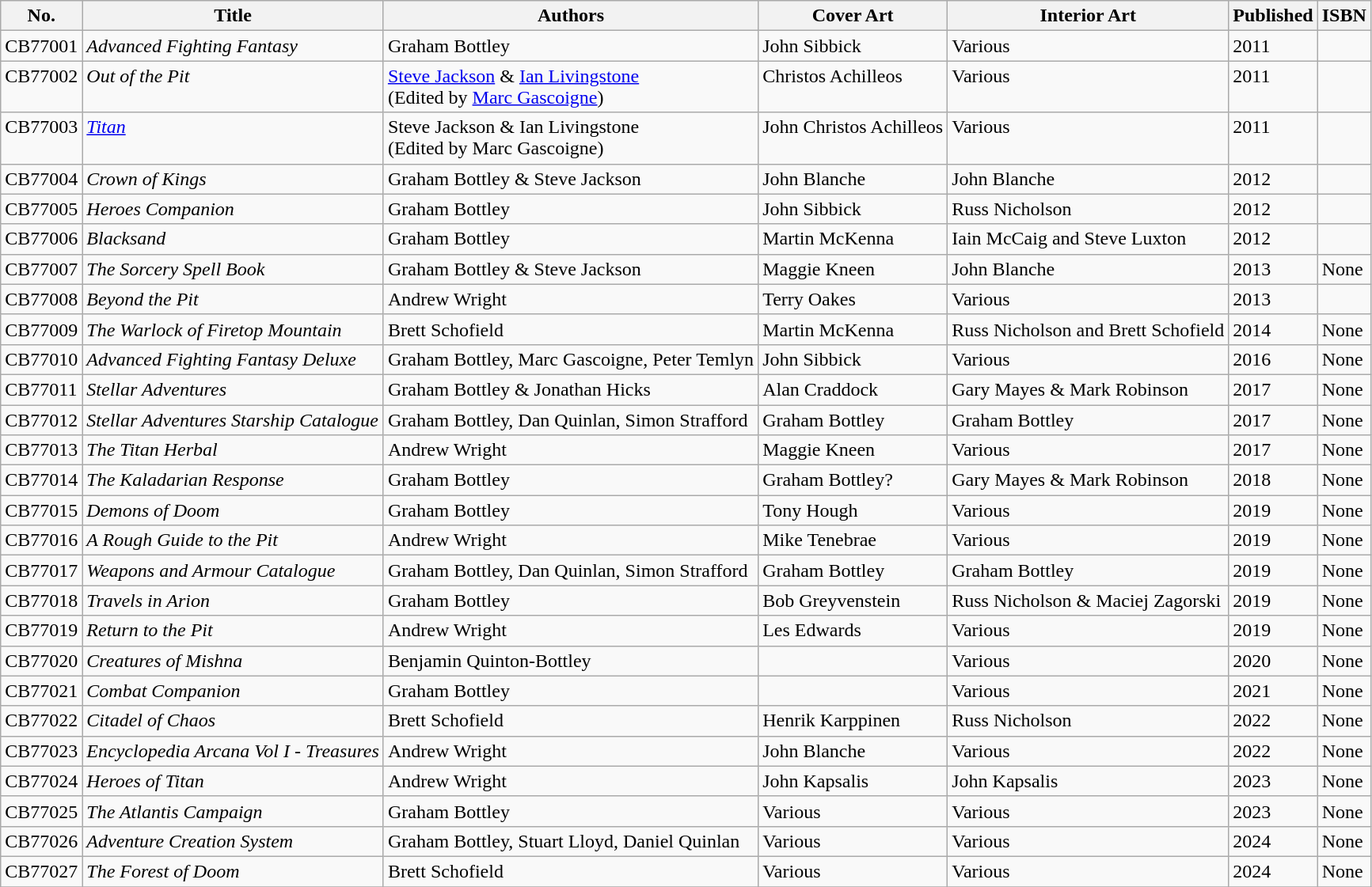<table class="wikitable">
<tr>
<th>No.</th>
<th>Title</th>
<th>Authors</th>
<th>Cover Art</th>
<th>Interior Art</th>
<th>Published</th>
<th>ISBN</th>
</tr>
<tr valign="top">
<td>CB77001</td>
<td><em>Advanced Fighting Fantasy</em></td>
<td>Graham Bottley</td>
<td>John Sibbick</td>
<td>Various</td>
<td>2011</td>
<td></td>
</tr>
<tr valign="top">
<td>CB77002</td>
<td><em>Out of the Pit</em></td>
<td><a href='#'>Steve Jackson</a> & <a href='#'>Ian Livingstone</a><br>(Edited by <a href='#'>Marc Gascoigne</a>)</td>
<td>Christos Achilleos</td>
<td>Various</td>
<td>2011</td>
<td></td>
</tr>
<tr valign="top">
<td>CB77003</td>
<td><em><a href='#'>Titan</a></em></td>
<td>Steve Jackson & Ian Livingstone<br>(Edited by Marc Gascoigne)</td>
<td>John Christos Achilleos</td>
<td>Various</td>
<td>2011</td>
<td></td>
</tr>
<tr valign="top">
<td>CB77004</td>
<td><em>Crown of Kings</em></td>
<td>Graham Bottley & Steve Jackson</td>
<td>John Blanche</td>
<td>John Blanche</td>
<td>2012</td>
<td></td>
</tr>
<tr valign="top">
<td>CB77005</td>
<td><em>Heroes Companion</em></td>
<td>Graham Bottley</td>
<td>John Sibbick</td>
<td>Russ Nicholson</td>
<td>2012</td>
<td></td>
</tr>
<tr valign="top">
<td>CB77006</td>
<td><em>Blacksand</em></td>
<td>Graham Bottley</td>
<td>Martin McKenna</td>
<td>Iain McCaig and Steve Luxton</td>
<td>2012</td>
<td></td>
</tr>
<tr valign="top">
<td>CB77007</td>
<td><em>The Sorcery Spell Book</em></td>
<td>Graham Bottley & Steve Jackson</td>
<td>Maggie Kneen</td>
<td>John Blanche</td>
<td>2013</td>
<td>None</td>
</tr>
<tr valign="top">
<td>CB77008</td>
<td><em>Beyond the Pit</em></td>
<td>Andrew Wright</td>
<td>Terry Oakes</td>
<td>Various</td>
<td>2013</td>
<td></td>
</tr>
<tr valign="top">
<td>CB77009</td>
<td><em>The Warlock of Firetop Mountain</em></td>
<td>Brett Schofield</td>
<td>Martin McKenna</td>
<td>Russ Nicholson and Brett Schofield</td>
<td>2014</td>
<td>None</td>
</tr>
<tr valign="top">
<td>CB77010</td>
<td><em>Advanced Fighting Fantasy Deluxe</em></td>
<td>Graham Bottley, Marc Gascoigne, Peter Temlyn</td>
<td>John Sibbick</td>
<td>Various</td>
<td>2016</td>
<td>None</td>
</tr>
<tr valign="top">
<td>CB77011</td>
<td><em>Stellar Adventures</em></td>
<td>Graham Bottley & Jonathan Hicks</td>
<td>Alan Craddock</td>
<td>Gary Mayes & Mark Robinson</td>
<td>2017</td>
<td>None</td>
</tr>
<tr valign="top">
<td>CB77012</td>
<td><em>Stellar Adventures Starship Catalogue</em></td>
<td>Graham Bottley, Dan Quinlan, Simon Strafford</td>
<td>Graham Bottley</td>
<td>Graham Bottley</td>
<td>2017</td>
<td>None</td>
</tr>
<tr valign="top">
<td>CB77013</td>
<td><em>The Titan Herbal</em></td>
<td>Andrew Wright</td>
<td>Maggie Kneen</td>
<td>Various</td>
<td>2017</td>
<td>None</td>
</tr>
<tr valign="top">
<td>CB77014</td>
<td><em>The Kaladarian Response</em></td>
<td>Graham Bottley</td>
<td>Graham Bottley?</td>
<td>Gary Mayes & Mark Robinson</td>
<td>2018</td>
<td>None</td>
</tr>
<tr valign="top">
<td>CB77015</td>
<td><em>Demons of Doom</em></td>
<td>Graham Bottley</td>
<td>Tony Hough</td>
<td>Various</td>
<td>2019</td>
<td>None</td>
</tr>
<tr valign="top">
<td>CB77016</td>
<td><em>A Rough Guide to the Pit</em></td>
<td>Andrew Wright</td>
<td>Mike Tenebrae</td>
<td>Various</td>
<td>2019</td>
<td>None</td>
</tr>
<tr valign="top">
<td>CB77017</td>
<td><em>Weapons and Armour Catalogue</em></td>
<td>Graham Bottley, Dan Quinlan, Simon Strafford</td>
<td>Graham Bottley</td>
<td>Graham Bottley</td>
<td>2019</td>
<td>None</td>
</tr>
<tr valign="top">
<td>CB77018</td>
<td><em>Travels in Arion</em></td>
<td>Graham Bottley</td>
<td>Bob Greyvenstein</td>
<td>Russ Nicholson & Maciej Zagorski</td>
<td>2019</td>
<td>None</td>
</tr>
<tr valign="top">
<td>CB77019</td>
<td><em>Return to the Pit</em></td>
<td>Andrew Wright</td>
<td>Les Edwards</td>
<td>Various</td>
<td>2019</td>
<td>None</td>
</tr>
<tr valign="top">
<td>CB77020</td>
<td><em>Creatures of Mishna</em></td>
<td>Benjamin Quinton-Bottley</td>
<td></td>
<td>Various</td>
<td>2020</td>
<td>None</td>
</tr>
<tr valign="top">
<td>CB77021</td>
<td><em>Combat Companion</em></td>
<td>Graham Bottley</td>
<td></td>
<td>Various</td>
<td>2021</td>
<td>None</td>
</tr>
<tr valign="top">
<td>CB77022</td>
<td><em>Citadel of Chaos</em></td>
<td>Brett Schofield</td>
<td>Henrik Karppinen</td>
<td>Russ Nicholson</td>
<td>2022</td>
<td>None</td>
</tr>
<tr valign="top">
<td>CB77023</td>
<td><em>Encyclopedia Arcana Vol I - Treasures</em></td>
<td>Andrew Wright</td>
<td>John Blanche</td>
<td>Various</td>
<td>2022</td>
<td>None</td>
</tr>
<tr valign="top">
<td>CB77024</td>
<td><em>Heroes of Titan</em></td>
<td>Andrew Wright</td>
<td>John Kapsalis</td>
<td>John Kapsalis</td>
<td>2023</td>
<td>None</td>
</tr>
<tr valign="top">
<td>CB77025</td>
<td><em>The Atlantis Campaign</em></td>
<td>Graham Bottley</td>
<td>Various</td>
<td>Various</td>
<td>2023</td>
<td>None</td>
</tr>
<tr valign="top">
<td>CB77026</td>
<td><em>Adventure Creation System</em></td>
<td>Graham Bottley, Stuart Lloyd, Daniel Quinlan</td>
<td>Various</td>
<td>Various</td>
<td>2024</td>
<td>None</td>
</tr>
<tr valign="top">
<td>CB77027</td>
<td><em>The Forest of Doom</em></td>
<td>Brett Schofield</td>
<td>Various</td>
<td>Various</td>
<td>2024</td>
<td>None</td>
</tr>
<tr valign="top">
</tr>
</table>
